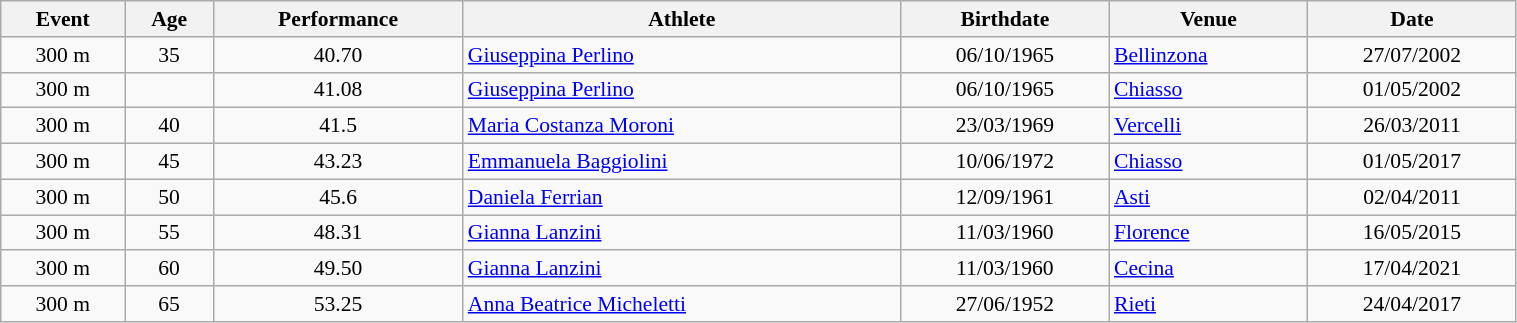<table class="wikitable" width=80% style="font-size:90%; text-align:center">
<tr>
<th>Event</th>
<th>Age</th>
<th>Performance</th>
<th>Athlete</th>
<th>Birthdate</th>
<th>Venue</th>
<th>Date</th>
</tr>
<tr>
<td>300 m</td>
<td>35</td>
<td>40.70</td>
<td align=left><a href='#'>Giuseppina Perlino</a></td>
<td>06/10/1965</td>
<td align=left><a href='#'>Bellinzona</a></td>
<td>27/07/2002</td>
</tr>
<tr>
<td>300 m</td>
<td></td>
<td>41.08</td>
<td align=left><a href='#'>Giuseppina Perlino</a></td>
<td>06/10/1965</td>
<td align=left><a href='#'>Chiasso</a></td>
<td>01/05/2002</td>
</tr>
<tr>
<td>300 m</td>
<td>40</td>
<td>41.5</td>
<td align=left><a href='#'>Maria Costanza Moroni</a></td>
<td>23/03/1969</td>
<td align=left><a href='#'>Vercelli</a></td>
<td>26/03/2011</td>
</tr>
<tr>
<td>300 m</td>
<td>45</td>
<td>43.23</td>
<td align=left><a href='#'>Emmanuela Baggiolini</a></td>
<td>10/06/1972</td>
<td align=left><a href='#'>Chiasso</a></td>
<td>01/05/2017</td>
</tr>
<tr>
<td>300 m</td>
<td>50</td>
<td>45.6</td>
<td align=left><a href='#'>Daniela Ferrian</a></td>
<td>12/09/1961</td>
<td align=left><a href='#'>Asti</a></td>
<td>02/04/2011</td>
</tr>
<tr>
<td>300 m</td>
<td>55</td>
<td>48.31</td>
<td align=left><a href='#'>Gianna Lanzini</a></td>
<td>11/03/1960</td>
<td align=left><a href='#'>Florence</a></td>
<td>16/05/2015</td>
</tr>
<tr>
<td>300 m</td>
<td>60</td>
<td>49.50</td>
<td align=left><a href='#'>Gianna Lanzini</a></td>
<td>11/03/1960</td>
<td align=left><a href='#'>Cecina</a></td>
<td>17/04/2021</td>
</tr>
<tr>
<td>300 m</td>
<td>65</td>
<td>53.25</td>
<td align=left><a href='#'>Anna Beatrice Micheletti</a></td>
<td>27/06/1952</td>
<td align=left><a href='#'>Rieti</a></td>
<td>24/04/2017</td>
</tr>
</table>
